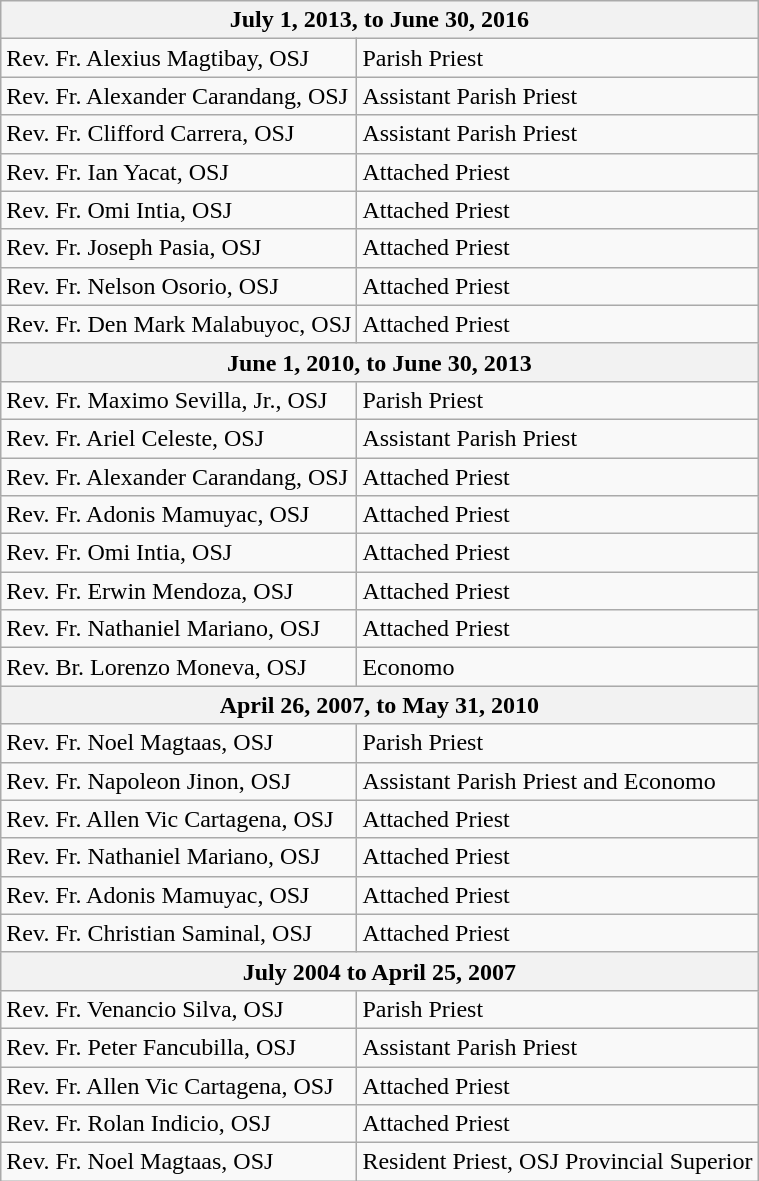<table class="wikitable">
<tr>
<th colspan="2">July 1, 2013, to June 30, 2016</th>
</tr>
<tr>
<td>Rev. Fr. Alexius Magtibay, OSJ</td>
<td>Parish Priest</td>
</tr>
<tr>
<td>Rev. Fr. Alexander Carandang, OSJ</td>
<td>Assistant Parish Priest</td>
</tr>
<tr>
<td>Rev. Fr. Clifford Carrera, OSJ</td>
<td>Assistant Parish Priest</td>
</tr>
<tr>
<td>Rev. Fr. Ian Yacat, OSJ</td>
<td>Attached Priest</td>
</tr>
<tr>
<td>Rev. Fr. Omi Intia, OSJ</td>
<td>Attached Priest</td>
</tr>
<tr>
<td>Rev. Fr. Joseph Pasia, OSJ</td>
<td>Attached Priest</td>
</tr>
<tr>
<td>Rev. Fr. Nelson Osorio, OSJ</td>
<td>Attached Priest</td>
</tr>
<tr>
<td>Rev. Fr. Den Mark Malabuyoc, OSJ</td>
<td>Attached Priest</td>
</tr>
<tr>
<th colspan="2">June 1, 2010, to June 30, 2013</th>
</tr>
<tr>
<td>Rev. Fr. Maximo Sevilla, Jr., OSJ</td>
<td>Parish Priest</td>
</tr>
<tr>
<td>Rev. Fr. Ariel Celeste, OSJ</td>
<td>Assistant Parish Priest</td>
</tr>
<tr>
<td>Rev. Fr. Alexander Carandang, OSJ</td>
<td>Attached Priest</td>
</tr>
<tr>
<td>Rev. Fr. Adonis Mamuyac, OSJ</td>
<td>Attached Priest</td>
</tr>
<tr>
<td>Rev. Fr. Omi Intia, OSJ</td>
<td>Attached Priest</td>
</tr>
<tr>
<td>Rev. Fr. Erwin Mendoza, OSJ</td>
<td>Attached Priest</td>
</tr>
<tr>
<td>Rev. Fr. Nathaniel Mariano, OSJ</td>
<td>Attached Priest</td>
</tr>
<tr>
<td>Rev. Br. Lorenzo Moneva, OSJ</td>
<td>Economo</td>
</tr>
<tr>
<th colspan="2">April 26, 2007, to May 31, 2010</th>
</tr>
<tr>
<td>Rev. Fr. Noel Magtaas, OSJ</td>
<td>Parish Priest</td>
</tr>
<tr>
<td>Rev. Fr. Napoleon Jinon, OSJ</td>
<td>Assistant Parish Priest and Economo</td>
</tr>
<tr>
<td>Rev. Fr. Allen Vic Cartagena, OSJ</td>
<td>Attached Priest</td>
</tr>
<tr>
<td>Rev. Fr. Nathaniel Mariano, OSJ</td>
<td>Attached Priest</td>
</tr>
<tr>
<td>Rev. Fr. Adonis Mamuyac, OSJ</td>
<td>Attached Priest</td>
</tr>
<tr>
<td>Rev. Fr. Christian Saminal, OSJ</td>
<td>Attached Priest</td>
</tr>
<tr>
<th colspan="2">July 2004 to April 25, 2007</th>
</tr>
<tr>
<td>Rev. Fr. Venancio Silva, OSJ</td>
<td>Parish Priest</td>
</tr>
<tr>
<td>Rev. Fr. Peter Fancubilla, OSJ</td>
<td>Assistant Parish Priest</td>
</tr>
<tr>
<td>Rev. Fr. Allen Vic Cartagena, OSJ</td>
<td>Attached Priest</td>
</tr>
<tr>
<td>Rev. Fr. Rolan Indicio, OSJ</td>
<td>Attached Priest</td>
</tr>
<tr>
<td>Rev. Fr. Noel Magtaas, OSJ</td>
<td>Resident Priest, OSJ Provincial Superior</td>
</tr>
</table>
